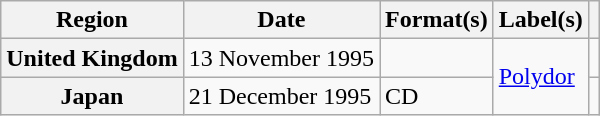<table class="wikitable plainrowheaders">
<tr>
<th scope="col">Region</th>
<th scope="col">Date</th>
<th scope="col">Format(s)</th>
<th scope="col">Label(s)</th>
<th scope="col"></th>
</tr>
<tr>
<th scope="row">United Kingdom</th>
<td>13 November 1995</td>
<td></td>
<td rowspan="2"><a href='#'>Polydor</a></td>
<td></td>
</tr>
<tr>
<th scope="row">Japan</th>
<td>21 December 1995</td>
<td>CD</td>
<td></td>
</tr>
</table>
